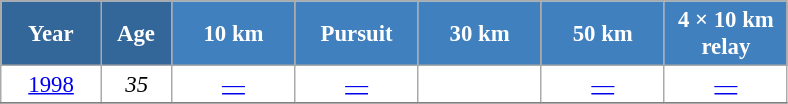<table class="wikitable" style="font-size:95%; text-align:center; border:grey solid 1px; border-collapse:collapse; background:#ffffff;">
<tr>
<th style="background-color:#369; color:white; width:60px;"> Year </th>
<th style="background-color:#369; color:white; width:40px;"> Age </th>
<th style="background-color:#4180be; color:white; width:75px;"> 10 km </th>
<th style="background-color:#4180be; color:white; width:75px;"> Pursuit </th>
<th style="background-color:#4180be; color:white; width:75px;"> 30 km </th>
<th style="background-color:#4180be; color:white; width:75px;"> 50 km </th>
<th style="background-color:#4180be; color:white; width:75px;"> 4 × 10 km <br> relay </th>
</tr>
<tr>
<td><a href='#'>1998</a></td>
<td><em>35</em></td>
<td><a href='#'>—</a></td>
<td><a href='#'>—</a></td>
<td><a href='#'></a></td>
<td><a href='#'>—</a></td>
<td><a href='#'>—</a></td>
</tr>
<tr>
</tr>
</table>
